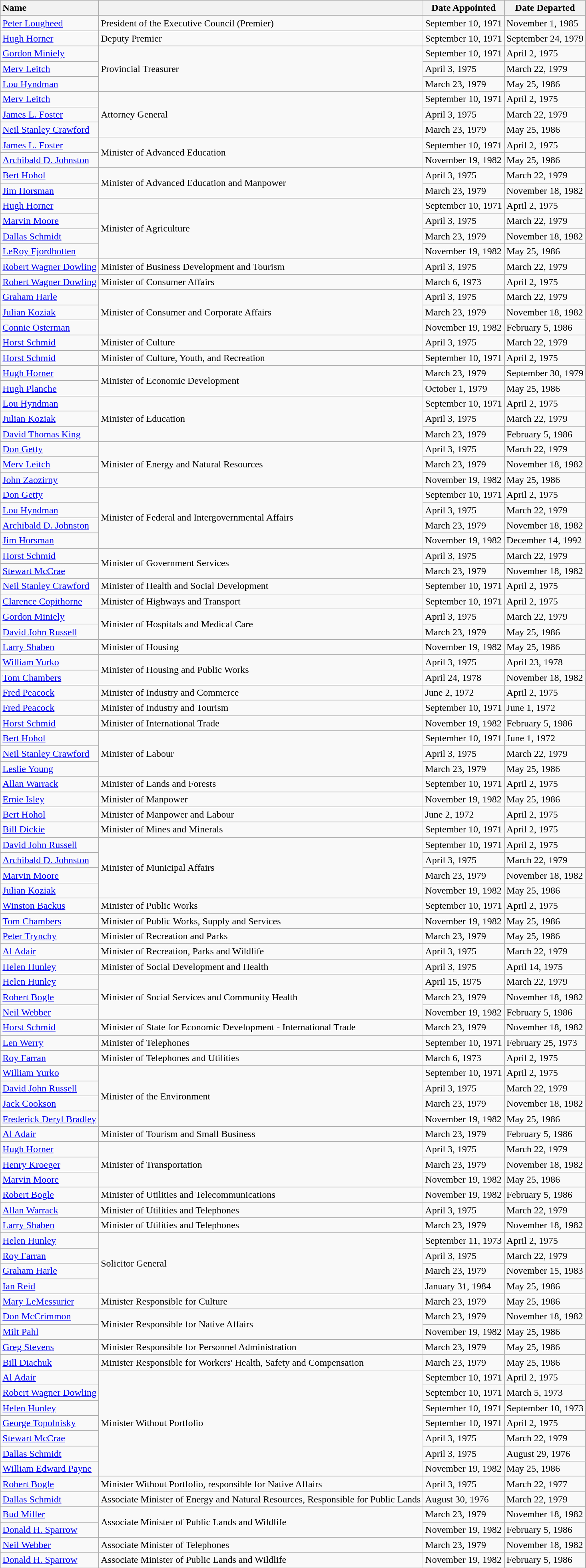<table class="wikitable sortable" style="text-align:left;">
<tr>
<th style="text-align:left;">Name</th>
<th></th>
<th>Date Appointed</th>
<th>Date Departed</th>
</tr>
<tr>
<td style="text-align:left;"><a href='#'>Peter Lougheed</a></td>
<td>President of the Executive Council (Premier)</td>
<td>September 10, 1971</td>
<td>November 1, 1985</td>
</tr>
<tr>
<td><a href='#'>Hugh Horner</a></td>
<td>Deputy Premier</td>
<td>September 10, 1971</td>
<td>September 24, 1979</td>
</tr>
<tr>
<td><a href='#'>Gordon Miniely</a></td>
<td rowspan="3">Provincial Treasurer</td>
<td>September 10, 1971</td>
<td>April 2, 1975</td>
</tr>
<tr>
<td style="text-align:left;"><a href='#'>Merv Leitch</a></td>
<td>April 3, 1975</td>
<td>March 22, 1979</td>
</tr>
<tr>
<td style="text-align:left;"><a href='#'>Lou Hyndman</a></td>
<td>March 23, 1979</td>
<td>May 25, 1986</td>
</tr>
<tr>
<td style="text-align:left;"><a href='#'>Merv Leitch</a></td>
<td rowspan="3">Attorney General</td>
<td>September 10, 1971</td>
<td>April 2, 1975</td>
</tr>
<tr>
<td style="text-align:left;"><a href='#'>James L. Foster</a></td>
<td>April 3, 1975</td>
<td>March 22, 1979</td>
</tr>
<tr style="text-align:left;">
<td><a href='#'>Neil Stanley Crawford</a></td>
<td>March 23, 1979</td>
<td>May 25, 1986</td>
</tr>
<tr style="text-align:left;">
<td><a href='#'>James L. Foster</a></td>
<td rowspan="2">Minister of Advanced Education</td>
<td>September 10, 1971</td>
<td>April 2, 1975</td>
</tr>
<tr>
<td><a href='#'>Archibald D. Johnston</a></td>
<td>November 19, 1982</td>
<td>May 25, 1986</td>
</tr>
<tr>
<td><a href='#'>Bert Hohol</a></td>
<td rowspan="2">Minister of Advanced Education and Manpower</td>
<td>April 3, 1975</td>
<td>March 22, 1979</td>
</tr>
<tr>
<td><a href='#'>Jim Horsman</a></td>
<td>March 23, 1979</td>
<td>November 18, 1982</td>
</tr>
<tr>
<td><a href='#'>Hugh Horner</a></td>
<td rowspan="4">Minister of Agriculture</td>
<td>September 10, 1971</td>
<td>April 2, 1975</td>
</tr>
<tr>
<td><a href='#'>Marvin Moore</a></td>
<td>April 3, 1975</td>
<td>March 22, 1979</td>
</tr>
<tr>
<td><a href='#'>Dallas Schmidt</a></td>
<td>March 23, 1979</td>
<td>November 18, 1982</td>
</tr>
<tr>
<td><a href='#'>LeRoy Fjordbotten</a></td>
<td>November 19, 1982</td>
<td>May 25, 1986</td>
</tr>
<tr>
<td><a href='#'>Robert Wagner Dowling</a></td>
<td>Minister of Business Development and Tourism</td>
<td>April 3, 1975</td>
<td>March 22, 1979</td>
</tr>
<tr>
<td><a href='#'>Robert Wagner Dowling</a></td>
<td>Minister of Consumer Affairs</td>
<td>March 6, 1973</td>
<td>April 2, 1975</td>
</tr>
<tr>
<td><a href='#'>Graham Harle</a></td>
<td rowspan="3">Minister of Consumer and Corporate Affairs</td>
<td>April 3, 1975</td>
<td>March 22, 1979</td>
</tr>
<tr>
<td><a href='#'>Julian Koziak</a></td>
<td>March 23, 1979</td>
<td>November 18, 1982</td>
</tr>
<tr>
<td><a href='#'>Connie Osterman</a></td>
<td>November 19, 1982</td>
<td>February 5, 1986</td>
</tr>
<tr>
<td><a href='#'>Horst Schmid</a></td>
<td>Minister of Culture</td>
<td>April 3, 1975</td>
<td>March 22, 1979</td>
</tr>
<tr>
<td><a href='#'>Horst Schmid</a></td>
<td>Minister of Culture, Youth, and Recreation</td>
<td>September 10, 1971</td>
<td>April 2, 1975</td>
</tr>
<tr>
<td><a href='#'>Hugh Horner</a></td>
<td rowspan="2">Minister of Economic Development</td>
<td>March 23, 1979</td>
<td>September 30, 1979</td>
</tr>
<tr>
<td><a href='#'>Hugh Planche</a></td>
<td>October 1, 1979</td>
<td>May 25, 1986</td>
</tr>
<tr>
<td><a href='#'>Lou Hyndman</a></td>
<td rowspan="3">Minister of Education</td>
<td>September 10, 1971</td>
<td>April 2, 1975</td>
</tr>
<tr>
<td><a href='#'>Julian Koziak</a></td>
<td>April 3, 1975</td>
<td>March 22, 1979</td>
</tr>
<tr>
<td><a href='#'>David Thomas King</a></td>
<td>March 23, 1979</td>
<td>February 5, 1986</td>
</tr>
<tr>
<td><a href='#'>Don Getty</a></td>
<td rowspan="3">Minister of Energy and Natural Resources</td>
<td>April 3, 1975</td>
<td>March 22, 1979</td>
</tr>
<tr>
<td><a href='#'>Merv Leitch</a></td>
<td>March 23, 1979</td>
<td>November 18, 1982</td>
</tr>
<tr>
<td><a href='#'>John Zaozirny</a></td>
<td>November 19, 1982</td>
<td>May 25, 1986</td>
</tr>
<tr>
<td><a href='#'>Don Getty</a></td>
<td rowspan="4">Minister of Federal and Intergovernmental Affairs</td>
<td>September 10, 1971</td>
<td>April 2, 1975</td>
</tr>
<tr>
<td><a href='#'>Lou Hyndman</a></td>
<td>April 3, 1975</td>
<td>March 22, 1979</td>
</tr>
<tr>
<td><a href='#'>Archibald D. Johnston</a></td>
<td>March 23, 1979</td>
<td>November 18, 1982</td>
</tr>
<tr>
<td><a href='#'>Jim Horsman</a></td>
<td>November 19, 1982</td>
<td>December 14, 1992</td>
</tr>
<tr>
<td><a href='#'>Horst Schmid</a></td>
<td rowspan="2">Minister of Government Services</td>
<td>April 3, 1975</td>
<td>March 22, 1979</td>
</tr>
<tr>
<td><a href='#'>Stewart McCrae</a></td>
<td>March 23, 1979</td>
<td>November 18, 1982</td>
</tr>
<tr>
<td><a href='#'>Neil Stanley Crawford</a></td>
<td>Minister of Health and Social Development</td>
<td>September 10, 1971</td>
<td>April 2, 1975</td>
</tr>
<tr>
<td><a href='#'>Clarence Copithorne</a></td>
<td>Minister of Highways and Transport</td>
<td>September 10, 1971</td>
<td>April 2, 1975</td>
</tr>
<tr>
<td><a href='#'>Gordon Miniely</a></td>
<td rowspan="2">Minister of Hospitals and Medical Care</td>
<td>April 3, 1975</td>
<td>March 22, 1979</td>
</tr>
<tr>
<td><a href='#'>David John Russell</a></td>
<td>March 23, 1979</td>
<td>May 25, 1986</td>
</tr>
<tr>
<td><a href='#'>Larry Shaben</a></td>
<td>Minister of Housing</td>
<td>November 19, 1982</td>
<td>May 25, 1986</td>
</tr>
<tr>
<td><a href='#'>William Yurko</a></td>
<td rowspan="2">Minister of Housing and Public Works</td>
<td>April 3, 1975</td>
<td>April 23, 1978</td>
</tr>
<tr>
<td><a href='#'>Tom Chambers</a></td>
<td>April 24, 1978</td>
<td>November 18, 1982</td>
</tr>
<tr>
<td><a href='#'>Fred Peacock</a></td>
<td>Minister of Industry and Commerce</td>
<td>June 2, 1972</td>
<td>April 2, 1975</td>
</tr>
<tr>
<td><a href='#'>Fred Peacock</a></td>
<td>Minister of Industry and Tourism</td>
<td>September 10, 1971</td>
<td>June 1, 1972</td>
</tr>
<tr>
<td><a href='#'>Horst Schmid</a></td>
<td>Minister of International Trade</td>
<td>November 19, 1982</td>
<td>February 5, 1986</td>
</tr>
<tr>
<td><a href='#'>Bert Hohol</a></td>
<td rowspan="3">Minister of Labour</td>
<td>September 10, 1971</td>
<td>June 1, 1972</td>
</tr>
<tr>
<td><a href='#'>Neil Stanley Crawford</a></td>
<td>April 3, 1975</td>
<td>March 22, 1979</td>
</tr>
<tr>
<td><a href='#'>Leslie Young</a></td>
<td>March 23, 1979</td>
<td>May 25, 1986</td>
</tr>
<tr>
<td><a href='#'>Allan Warrack</a></td>
<td>Minister of Lands and Forests</td>
<td>September 10, 1971</td>
<td>April 2, 1975</td>
</tr>
<tr>
<td><a href='#'>Ernie Isley</a></td>
<td>Minister of Manpower</td>
<td>November 19, 1982</td>
<td>May 25, 1986</td>
</tr>
<tr>
<td><a href='#'>Bert Hohol</a></td>
<td>Minister of Manpower and Labour</td>
<td>June 2, 1972</td>
<td>April 2, 1975</td>
</tr>
<tr>
<td><a href='#'>Bill Dickie</a></td>
<td>Minister of Mines and Minerals</td>
<td>September 10, 1971</td>
<td>April 2, 1975</td>
</tr>
<tr>
<td><a href='#'>David John Russell</a></td>
<td rowspan="4">Minister of Municipal Affairs</td>
<td>September 10, 1971</td>
<td>April 2, 1975</td>
</tr>
<tr>
<td><a href='#'>Archibald D. Johnston</a></td>
<td>April 3, 1975</td>
<td>March 22, 1979</td>
</tr>
<tr>
<td><a href='#'>Marvin Moore</a></td>
<td>March 23, 1979</td>
<td>November 18, 1982</td>
</tr>
<tr>
<td><a href='#'>Julian Koziak</a></td>
<td>November 19, 1982</td>
<td>May 25, 1986</td>
</tr>
<tr>
<td><a href='#'>Winston Backus</a></td>
<td>Minister of Public Works</td>
<td>September 10, 1971</td>
<td>April 2, 1975</td>
</tr>
<tr>
<td><a href='#'>Tom Chambers</a></td>
<td>Minister of Public Works, Supply and Services</td>
<td>November 19, 1982</td>
<td>May 25, 1986</td>
</tr>
<tr>
<td><a href='#'>Peter Trynchy</a></td>
<td>Minister of Recreation and Parks</td>
<td>March 23, 1979</td>
<td>May 25, 1986</td>
</tr>
<tr>
<td><a href='#'>Al Adair</a></td>
<td>Minister of Recreation, Parks and Wildlife</td>
<td>April 3, 1975</td>
<td>March 22, 1979</td>
</tr>
<tr>
<td><a href='#'>Helen Hunley</a></td>
<td>Minister of Social Development and Health</td>
<td>April 3, 1975</td>
<td>April 14, 1975</td>
</tr>
<tr>
<td><a href='#'>Helen Hunley</a></td>
<td rowspan="3">Minister of Social Services and Community Health</td>
<td>April 15, 1975</td>
<td>March 22, 1979</td>
</tr>
<tr>
<td><a href='#'>Robert Bogle</a></td>
<td>March 23, 1979</td>
<td>November 18, 1982</td>
</tr>
<tr>
<td><a href='#'>Neil Webber</a></td>
<td>November 19, 1982</td>
<td>February 5, 1986</td>
</tr>
<tr>
<td><a href='#'>Horst Schmid</a></td>
<td>Minister of State for Economic Development - International Trade</td>
<td>March 23, 1979</td>
<td>November 18, 1982</td>
</tr>
<tr>
<td><a href='#'>Len Werry</a></td>
<td>Minister of Telephones</td>
<td>September 10, 1971</td>
<td>February 25, 1973</td>
</tr>
<tr>
<td><a href='#'>Roy Farran</a></td>
<td>Minister of Telephones and Utilities</td>
<td>March 6, 1973</td>
<td>April 2, 1975</td>
</tr>
<tr>
<td><a href='#'>William Yurko</a></td>
<td rowspan="4">Minister of the Environment</td>
<td>September 10, 1971</td>
<td>April 2, 1975</td>
</tr>
<tr>
<td><a href='#'>David John Russell</a></td>
<td>April 3, 1975</td>
<td>March 22, 1979</td>
</tr>
<tr>
<td><a href='#'>Jack Cookson</a></td>
<td>March 23, 1979</td>
<td>November 18, 1982</td>
</tr>
<tr>
<td><a href='#'>Frederick Deryl Bradley</a></td>
<td>November 19, 1982</td>
<td>May 25, 1986</td>
</tr>
<tr>
<td><a href='#'>Al Adair</a></td>
<td>Minister of Tourism and Small Business</td>
<td>March 23, 1979</td>
<td>February 5, 1986</td>
</tr>
<tr>
<td><a href='#'>Hugh Horner</a></td>
<td rowspan="3">Minister of Transportation</td>
<td>April 3, 1975</td>
<td>March 22, 1979</td>
</tr>
<tr>
<td><a href='#'>Henry Kroeger</a></td>
<td>March 23, 1979</td>
<td>November 18, 1982</td>
</tr>
<tr>
<td><a href='#'>Marvin Moore</a></td>
<td>November 19, 1982</td>
<td>May 25, 1986</td>
</tr>
<tr>
<td><a href='#'>Robert Bogle</a></td>
<td>Minister of Utilities and Telecommunications</td>
<td>November 19, 1982</td>
<td>February 5, 1986</td>
</tr>
<tr>
<td><a href='#'>Allan Warrack</a></td>
<td>Minister of Utilities and Telephones</td>
<td>April 3, 1975</td>
<td>March 22, 1979</td>
</tr>
<tr>
<td><a href='#'>Larry Shaben</a></td>
<td>Minister of Utilities and Telephones</td>
<td>March 23, 1979</td>
<td>November 18, 1982</td>
</tr>
<tr>
<td><a href='#'>Helen Hunley</a></td>
<td rowspan="4">Solicitor General</td>
<td>September 11, 1973</td>
<td>April 2, 1975</td>
</tr>
<tr>
<td><a href='#'>Roy Farran</a></td>
<td>April 3, 1975</td>
<td>March 22, 1979</td>
</tr>
<tr>
<td><a href='#'>Graham Harle</a></td>
<td>March 23, 1979</td>
<td>November 15, 1983</td>
</tr>
<tr>
<td><a href='#'>Ian Reid</a></td>
<td>January 31, 1984</td>
<td>May 25, 1986</td>
</tr>
<tr>
<td><a href='#'>Mary LeMessurier</a></td>
<td>Minister Responsible for Culture</td>
<td>March 23, 1979</td>
<td>May 25, 1986</td>
</tr>
<tr>
<td><a href='#'>Don McCrimmon</a></td>
<td rowspan="2">Minister Responsible for Native Affairs</td>
<td>March 23, 1979</td>
<td>November 18, 1982</td>
</tr>
<tr>
<td><a href='#'>Milt Pahl</a></td>
<td>November 19, 1982</td>
<td>May 25, 1986</td>
</tr>
<tr>
<td><a href='#'>Greg Stevens</a></td>
<td>Minister Responsible for Personnel Administration</td>
<td>March 23, 1979</td>
<td>May 25, 1986</td>
</tr>
<tr>
<td><a href='#'>Bill Diachuk</a></td>
<td>Minister Responsible for Workers' Health, Safety and Compensation</td>
<td>March 23, 1979</td>
<td>May 25, 1986</td>
</tr>
<tr>
<td><a href='#'>Al Adair</a></td>
<td rowspan="7">Minister Without Portfolio</td>
<td>September 10, 1971</td>
<td>April 2, 1975</td>
</tr>
<tr>
<td><a href='#'>Robert Wagner Dowling</a></td>
<td>September 10, 1971</td>
<td>March 5, 1973</td>
</tr>
<tr>
<td><a href='#'>Helen Hunley</a></td>
<td>September 10, 1971</td>
<td>September 10, 1973</td>
</tr>
<tr>
<td><a href='#'>George Topolnisky</a></td>
<td>September 10, 1971</td>
<td>April 2, 1975</td>
</tr>
<tr>
<td><a href='#'>Stewart McCrae</a></td>
<td>April 3, 1975</td>
<td>March 22, 1979</td>
</tr>
<tr>
<td><a href='#'>Dallas Schmidt</a></td>
<td>April 3, 1975</td>
<td>August 29, 1976</td>
</tr>
<tr>
<td><a href='#'>William Edward Payne</a></td>
<td>November 19, 1982</td>
<td>May 25, 1986</td>
</tr>
<tr>
<td><a href='#'>Robert Bogle</a></td>
<td>Minister Without Portfolio, responsible for Native Affairs</td>
<td>April 3, 1975</td>
<td>March 22, 1977</td>
</tr>
<tr>
<td><a href='#'>Dallas Schmidt</a></td>
<td>Associate Minister of Energy and Natural Resources, Responsible for Public Lands</td>
<td>August 30, 1976</td>
<td>March 22, 1979</td>
</tr>
<tr>
<td><a href='#'>Bud Miller</a></td>
<td rowspan="2">Associate Minister of Public Lands and Wildlife</td>
<td>March 23, 1979</td>
<td>November 18, 1982</td>
</tr>
<tr>
<td><a href='#'>Donald H. Sparrow</a></td>
<td>November 19, 1982</td>
<td>February 5, 1986</td>
</tr>
<tr>
<td><a href='#'>Neil Webber</a></td>
<td>Associate Minister of Telephones</td>
<td>March 23, 1979</td>
<td>November 18, 1982</td>
</tr>
<tr>
<td><a href='#'>Donald H. Sparrow</a></td>
<td>Associate Minister of Public Lands and Wildlife</td>
<td>November 19, 1982</td>
<td>February 5, 1986</td>
</tr>
</table>
